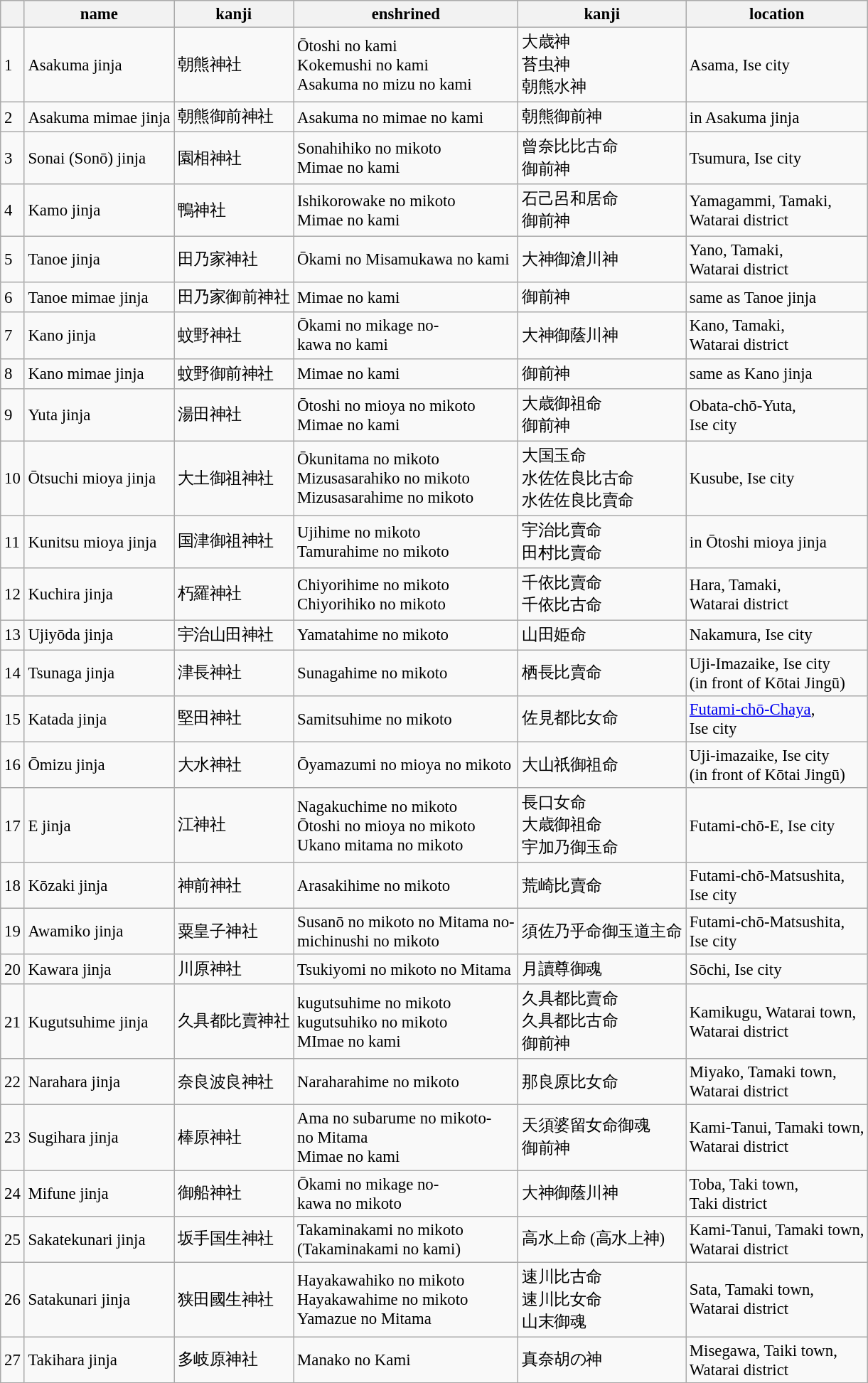<table class="wikitable" style="margin-bottom: 1.5em; font-size: 95%;">
<tr>
<th></th>
<th>name</th>
<th>kanji</th>
<th>enshrined</th>
<th>kanji</th>
<th>location</th>
</tr>
<tr>
<td>1</td>
<td>Asakuma jinja</td>
<td>朝熊神社</td>
<td>Ōtoshi no kami<br>Kokemushi no kami<br>Asakuma no mizu no kami</td>
<td>大歳神<br>苔虫神<br>朝熊水神</td>
<td>Asama, Ise city</td>
</tr>
<tr>
<td>2</td>
<td>Asakuma mimae jinja</td>
<td>朝熊御前神社</td>
<td>Asakuma no mimae no kami</td>
<td>朝熊御前神</td>
<td>in Asakuma jinja</td>
</tr>
<tr>
<td>3</td>
<td>Sonai (Sonō) jinja</td>
<td>園相神社</td>
<td>Sonahihiko no mikoto<br>Mimae no kami</td>
<td>曾奈比比古命<br>御前神</td>
<td>Tsumura, Ise city</td>
</tr>
<tr>
<td>4</td>
<td>Kamo jinja</td>
<td>鴨神社</td>
<td>Ishikorowake no mikoto<br>Mimae no kami</td>
<td>石己呂和居命<br>御前神</td>
<td>Yamagammi, Tamaki, <br>Watarai district</td>
</tr>
<tr>
<td>5</td>
<td>Tanoe jinja</td>
<td>田乃家神社</td>
<td>Ōkami no Misamukawa no kami</td>
<td>大神御滄川神</td>
<td>Yano, Tamaki, <br>Watarai district</td>
</tr>
<tr>
<td>6</td>
<td>Tanoe mimae jinja</td>
<td>田乃家御前神社</td>
<td>Mimae no kami</td>
<td>御前神</td>
<td>same as Tanoe jinja</td>
</tr>
<tr>
<td>7</td>
<td>Kano jinja</td>
<td>蚊野神社</td>
<td>Ōkami no mikage no-<br> kawa no kami</td>
<td>大神御蔭川神</td>
<td>Kano, Tamaki, <br>Watarai district</td>
</tr>
<tr>
<td>8</td>
<td>Kano mimae jinja</td>
<td>蚊野御前神社</td>
<td>Mimae no kami</td>
<td>御前神</td>
<td>same as Kano jinja</td>
</tr>
<tr>
<td>9</td>
<td>Yuta jinja</td>
<td>湯田神社</td>
<td>Ōtoshi no mioya no mikoto<br>Mimae no kami</td>
<td>大歳御祖命<br>御前神</td>
<td>Obata-chō-Yuta, <br>Ise city</td>
</tr>
<tr>
<td>10</td>
<td>Ōtsuchi mioya jinja</td>
<td>大土御祖神社</td>
<td>Ōkunitama no mikoto<br>Mizusasarahiko no mikoto<br>Mizusasarahime no mikoto</td>
<td>大国玉命<br>水佐佐良比古命<br>水佐佐良比賣命</td>
<td>Kusube, Ise city</td>
</tr>
<tr>
<td>11</td>
<td>Kunitsu mioya jinja</td>
<td>国津御祖神社</td>
<td>Ujihime no mikoto<br>Tamurahime no mikoto</td>
<td>宇治比賣命<br>田村比賣命</td>
<td>in Ōtoshi mioya jinja</td>
</tr>
<tr>
<td>12</td>
<td>Kuchira jinja</td>
<td>朽羅神社</td>
<td>Chiyorihime no mikoto<br>Chiyorihiko no mikoto</td>
<td>千依比賣命<br>千依比古命</td>
<td>Hara, Tamaki, <br>Watarai district</td>
</tr>
<tr>
<td>13</td>
<td>Ujiyōda jinja</td>
<td>宇治山田神社</td>
<td>Yamatahime no mikoto</td>
<td>山田姫命</td>
<td>Nakamura, Ise city</td>
</tr>
<tr>
<td>14</td>
<td>Tsunaga jinja</td>
<td>津長神社</td>
<td>Sunagahime no mikoto</td>
<td>栖長比賣命</td>
<td>Uji-Imazaike, Ise city <br>(in front of Kōtai Jingū)</td>
</tr>
<tr>
<td>15</td>
<td>Katada jinja</td>
<td>堅田神社</td>
<td>Samitsuhime no mikoto</td>
<td>佐見都比女命</td>
<td><a href='#'>Futami-chō-Chaya</a>, <br>Ise city</td>
</tr>
<tr>
<td>16</td>
<td>Ōmizu jinja</td>
<td>大水神社</td>
<td>Ōyamazumi no mioya no mikoto</td>
<td>大山祇御祖命</td>
<td>Uji-imazaike, Ise city <br>(in front of Kōtai Jingū)</td>
</tr>
<tr>
<td>17</td>
<td>E jinja</td>
<td>江神社</td>
<td>Nagakuchime no mikoto<br>Ōtoshi no mioya no mikoto<br>Ukano mitama no mikoto</td>
<td>長口女命<br>大歳御祖命<br>宇加乃御玉命</td>
<td>Futami-chō-E, Ise city</td>
</tr>
<tr>
<td>18</td>
<td>Kōzaki jinja</td>
<td>神前神社</td>
<td>Arasakihime no mikoto</td>
<td>荒崎比賣命</td>
<td>Futami-chō-Matsushita, <br>Ise city</td>
</tr>
<tr>
<td>19</td>
<td>Awamiko jinja</td>
<td>粟皇子神社</td>
<td>Susanō no mikoto no Mitama no-<br> michinushi no mikoto</td>
<td>須佐乃乎命御玉道主命</td>
<td>Futami-chō-Matsushita, <br>Ise city</td>
</tr>
<tr>
<td>20</td>
<td>Kawara jinja</td>
<td>川原神社</td>
<td>Tsukiyomi no mikoto no Mitama</td>
<td>月讀尊御魂</td>
<td>Sōchi, Ise city</td>
</tr>
<tr>
<td>21</td>
<td>Kugutsuhime jinja</td>
<td>久具都比賣神社</td>
<td>kugutsuhime no mikoto<br>kugutsuhiko no mikoto<br>MImae no kami</td>
<td>久具都比賣命<br>久具都比古命<br>御前神</td>
<td>Kamikugu, Watarai town, <br>Watarai district</td>
</tr>
<tr>
<td>22</td>
<td>Narahara jinja</td>
<td>奈良波良神社</td>
<td>Naraharahime no mikoto</td>
<td>那良原比女命</td>
<td>Miyako, Tamaki town, <br>Watarai district</td>
</tr>
<tr>
<td>23</td>
<td>Sugihara jinja</td>
<td>棒原神社</td>
<td>Ama no subarume no mikoto-<br> no Mitama<br>Mimae no kami</td>
<td>天須婆留女命御魂<br>御前神</td>
<td>Kami-Tanui, Tamaki town, <br>Watarai district</td>
</tr>
<tr>
<td>24</td>
<td>Mifune jinja</td>
<td>御船神社</td>
<td>Ōkami no mikage no-<br> kawa no mikoto</td>
<td>大神御蔭川神</td>
<td>Toba, Taki town, <br>Taki district</td>
</tr>
<tr>
<td>25</td>
<td>Sakatekunari jinja</td>
<td>坂手国生神社</td>
<td>Takaminakami no mikoto<br> (Takaminakami no kami)</td>
<td>高水上命 (高水上神)</td>
<td>Kami-Tanui, Tamaki town, <br>Watarai district</td>
</tr>
<tr>
<td>26</td>
<td>Satakunari jinja</td>
<td>狭田國生神社</td>
<td>Hayakawahiko no mikoto<br>Hayakawahime no mikoto<br>Yamazue no Mitama</td>
<td>速川比古命<br>速川比女命<br>山末御魂</td>
<td>Sata, Tamaki town, <br>Watarai district</td>
</tr>
<tr>
<td>27</td>
<td>Takihara jinja</td>
<td>多岐原神社</td>
<td>Manako no Kami</td>
<td>真奈胡の神</td>
<td>Misegawa, Taiki town, <br>Watarai district</td>
</tr>
<tr>
</tr>
</table>
